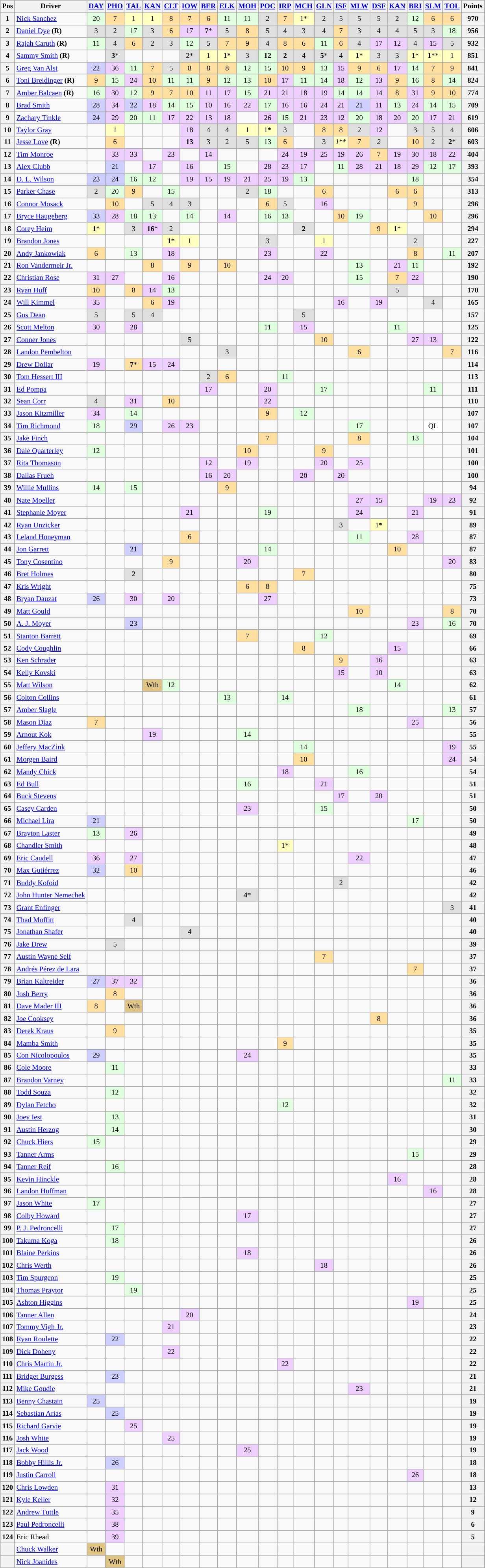<table class="wikitable" style="font-size:77%; text-align:center;">
<tr>
<th valign="middle">Pos</th>
<th valign="middle">Driver</th>
<th><a href='#'>DAY</a></th>
<th><a href='#'>PHO</a></th>
<th><a href='#'>TAL</a></th>
<th><a href='#'>KAN</a></th>
<th><a href='#'>CLT</a></th>
<th><a href='#'>IOW</a></th>
<th><a href='#'>BER</a></th>
<th><a href='#'>ELK</a></th>
<th><a href='#'>MOH</a></th>
<th><a href='#'>POC</a></th>
<th><a href='#'>IRP</a></th>
<th><a href='#'>MCH</a></th>
<th><a href='#'>GLN</a></th>
<th><a href='#'>ISF</a></th>
<th><a href='#'>MLW</a></th>
<th><a href='#'>DSF</a></th>
<th><a href='#'>KAN</a></th>
<th><a href='#'>BRI</a></th>
<th><a href='#'>SLM</a></th>
<th><a href='#'>TOL</a></th>
<th valign="middle">Points</th>
</tr>
<tr>
<th>1</th>
<td align="left"><a href='#'>Nick Sanchez</a></td>
<td style="background:#DFFFDF;">20</td>
<td style="background:#FFDF9F;">7</td>
<td style="background:#FFFFBF;">1</td>
<td style="background:#FFFFBF;">1</td>
<td style="background:#FFDF9F;">8</td>
<td style="background:#FFDF9F;">7</td>
<td style="background:#FFDF9F;">6</td>
<td style="background:#DFFFDF;">11</td>
<td style="background:#DFFFDF;">11</td>
<td style="background:#DFDFDF;">2</td>
<td style="background:#FFDF9F;">7</td>
<td style="background:#FFFFBF;">1*</td>
<td style="background:#DFDFDF;">2</td>
<td style="background:#DFDFDF;">5</td>
<td style="background:#DFDFDF;">5</td>
<td style="background:#DFDFDF;">5</td>
<td style="background:#DFDFDF;">2</td>
<td style="background:#DFFFDF;">12</td>
<td style="background:#FFDF9F;">6</td>
<td style="background:#FFDF9F;">6</td>
<th>970</th>
</tr>
<tr>
<th>2</th>
<td align="left"><a href='#'>Daniel Dye</a> <strong>(R)</strong></td>
<td style="background:#DFDFDF;">3</td>
<td style="background:#DFDFDF;">2</td>
<td style="background:#DFFFDF;">17</td>
<td style="background:#DFDFDF;">3</td>
<td style="background:#FFDF9F;">6</td>
<td style="background:#EFCFFF;">17</td>
<td style="background:#EFCFFF;"><strong>7</strong>*</td>
<td style="background:#DFDFDF;">5</td>
<td style="background:#FFDF9F;">8</td>
<td style="background:#DFDFDF;">5</td>
<td style="background:#DFDFDF;">4</td>
<td style="background:#DFDFDF;">3</td>
<td style="background:#DFDFDF;">4</td>
<td style="background:#FFDF9F;">7</td>
<td style="background:#DFDFDF;">3</td>
<td style="background:#DFDFDF;">4</td>
<td style="background:#DFDFDF;">4</td>
<td style="background:#DFDFDF;">5</td>
<td style="background:#DFDFDF;">3</td>
<td style="background:#DFFFDF;">18</td>
<th>956</th>
</tr>
<tr>
<th>3</th>
<td align="left"><a href='#'>Rajah Caruth</a> <strong>(R)</strong></td>
<td style="background:#DFFFDF;">11</td>
<td style="background:#DFDFDF;">4</td>
<td style="background:#FFDF9F;">6</td>
<td style="background:#DFDFDF;">2</td>
<td style="background:#DFDFDF;">3</td>
<td style="background:#DFFFDF;">12</td>
<td style="background:#DFDFDF;">5</td>
<td style="background:#FFDF9F;">7</td>
<td style="background:#FFDF9F;">9</td>
<td style="background:#DFDFDF;">4</td>
<td style="background:#FFDF9F;">8</td>
<td style="background:#FFDF9F;">6</td>
<td style="background:#DFFFDF;">11</td>
<td style="background:#FFDF9F;">6</td>
<td style="background:#DFDFDF;">4</td>
<td style="background:#EFCFFF;">17</td>
<td style="background:#EFCFFF;">12</td>
<td style="background:#DFDFDF;">4</td>
<td style="background:#EFCFFF;">15</td>
<td style="background:#DFDFDF;">5</td>
<th>932</th>
</tr>
<tr>
<th>4</th>
<td align="left"><a href='#'>Sammy Smith</a> <strong>(R)</strong></td>
<td></td>
<td style="background:#DFDFDF;"><strong>3</strong>*</td>
<td></td>
<td></td>
<td></td>
<td style="background:#DFDFDF;">2*</td>
<td style="background:#FFFFBF;">1</td>
<td style="background:#FFFFBF;"><strong>1*</strong></td>
<td style="background:#DFDFDF;">3</td>
<td style="background:#DFFFDF;"><strong>12</strong></td>
<td style="background:#DFDFDF;"><strong>2</strong></td>
<td style="background:#DFDFDF;">4</td>
<td style="background:#DFDFDF;"><strong>5</strong>*</td>
<td style="background:#DFDFDF;">4</td>
<td style="background:#FFFFBF;"><strong>1</strong>*</td>
<td style="background:#DFDFDF;">3</td>
<td style="background:#DFDFDF;">3</td>
<td style="background:#FFFFBF;"><strong>1</strong>*</td>
<td style="background:#FFFFBF;"><strong>1</strong>**</td>
<td style="background:#FFFFBF;">1</td>
<th>851</th>
</tr>
<tr>
<th>5</th>
<td align="left"><a href='#'>Greg Van Alst</a></td>
<td style="background:#CFCFFF;">22</td>
<td style="background:#EFCFFF;">36</td>
<td style="background:#DFFFDF;">11</td>
<td style="background:#FFDF9F;">7</td>
<td style="background:#DFDFDF;">5</td>
<td style="background:#FFDF9F;">8</td>
<td style="background:#FFDF9F;">8</td>
<td style="background:#FFDF9F;">8</td>
<td style="background:#DFFFDF;">12</td>
<td style="background:#DFFFDF;">15</td>
<td style="background:#FFDF9F;">10</td>
<td style="background:#FFDF9F;">9</td>
<td style="background:#DFFFDF;">13</td>
<td style="background:#EFCFFF;">15</td>
<td style="background:#FFDF9F;">9</td>
<td style="background:#FFDF9F;">6</td>
<td style="background:#EFCFFF;">17</td>
<td style="background:#DFFFDF;">14</td>
<td style="background:#FFDF9F;">7</td>
<td style="background:#FFDF9F;">9</td>
<th>841</th>
</tr>
<tr>
<th>6</th>
<td align="left"><a href='#'>Toni Breidinger</a> <strong>(R)</strong></td>
<td style="background:#FFDF9F;">9</td>
<td style="background:#DFFFDF;">15</td>
<td style="background:#EFCFFF;">24</td>
<td style="background:#FFDF9F;">10</td>
<td style="background:#DFFFDF;">11</td>
<td style="background:#DFFFDF;">11</td>
<td style="background:#FFDF9F;">9</td>
<td style="background:#DFFFDF;">12</td>
<td style="background:#DFFFDF;">13</td>
<td style="background:#FFDF9F;">10</td>
<td style="background:#EFCFFF;">17</td>
<td style="background:#DFFFDF;">11</td>
<td style="background:#DFFFDF;">14</td>
<td style="background:#EFCFFF;">18</td>
<td style="background:#DFFFDF;">12</td>
<td style="background:#EFCFFF;">13</td>
<td style="background:#FFDF9F;">9</td>
<td style="background:#DFFFDF;">16</td>
<td style="background:#FFDF9F;">8</td>
<td style="background:#DFFFDF;">14</td>
<th>824</th>
</tr>
<tr>
<th>7</th>
<td align="left"><a href='#'>Amber Balcaen</a> <strong>(R)</strong></td>
<td style="background:#DFFFDF;">16</td>
<td style="background:#EFCFFF;">30</td>
<td style="background:#DFFFDF;">12</td>
<td style="background:#FFDF9F;">9</td>
<td style="background:#FFDF9F;">7</td>
<td style="background:#FFDF9F;">10</td>
<td style="background:#EFCFFF;">11</td>
<td style="background:#EFCFFF;">17</td>
<td style="background:#DFFFDF;">15</td>
<td style="background:#EFCFFF;">21</td>
<td style="background:#EFCFFF;">21</td>
<td style="background:#EFCFFF;">18</td>
<td style="background:#EFCFFF;">19</td>
<td style="background:#DFFFDF;">14</td>
<td style="background:#DFFFDF;">14</td>
<td style="background:#EFCFFF;">14</td>
<td style="background:#FFDF9F;">8</td>
<td style="background:#EFCFFF;">31</td>
<td style="background:#FFDF9F;">9</td>
<td style="background:#FFDF9F;">10</td>
<th>774</th>
</tr>
<tr>
<th>8</th>
<td align="left"><a href='#'>Brad Smith</a></td>
<td style="background:#CFCFFF;">28</td>
<td style="background:#EFCFFF;">34</td>
<td style="background:#CFCFFF;">22</td>
<td style="background:#EFCFFF;">18</td>
<td style="background:#DFFFDF;">14</td>
<td style="background:#DFFFDF;">15</td>
<td style="background:#EFCFFF;">10</td>
<td style="background:#EFCFFF;">16</td>
<td style="background:#EFCFFF;">22</td>
<td style="background:#DFFFDF;">17</td>
<td style="background:#EFCFFF;">16</td>
<td style="background:#EFCFFF;">16</td>
<td style="background:#EFCFFF;">24</td>
<td style="background:#EFCFFF;">21</td>
<td style="background:#CFCFFF;">21</td>
<td style="background:#EFCFFF;">11</td>
<td style="background:#DFFFDF;">13</td>
<td style="background:#EFCFFF;">24</td>
<td style="background:#DFFFDF;">14</td>
<td style="background:#DFFFDF;">15</td>
<th>709</th>
</tr>
<tr>
<th>9</th>
<td align="left"><a href='#'>Zachary Tinkle</a></td>
<td style="background:#CFCFFF;">24</td>
<td style="background:#EFCFFF;">29</td>
<td style="background:#DFFFDF;">20</td>
<td style="background:#DFFFDF;">11</td>
<td style="background:#EFCFFF;">17</td>
<td style="background:#EFCFFF;">22</td>
<td style="background:#EFCFFF;">13</td>
<td style="background:#EFCFFF;">18</td>
<td></td>
<td style="background:#EFCFFF;">26</td>
<td style="background:#DFFFDF;">15</td>
<td style="background:#EFCFFF;">21</td>
<td style="background:#EFCFFF;">23</td>
<td style="background:#EFCFFF;">12</td>
<td style="background:#DFFFDF;">20</td>
<td style="background:#EFCFFF;">18</td>
<td style="background:#EFCFFF;">20</td>
<td style="background:#DFFFDF;">20</td>
<td style="background:#EFCFFF;">17</td>
<td style="background:#EFCFFF;">21</td>
<th>619</th>
</tr>
<tr>
<th>10</th>
<td align="left"><a href='#'>Taylor Gray</a></td>
<td></td>
<td style="background:#FFFFBF;">1</td>
<td></td>
<td></td>
<td></td>
<td style="background:#EFCFFF;">18</td>
<td style="background:#DFDFDF;">4</td>
<td style="background:#DFDFDF;">4</td>
<td style="background:#FFFFBF;">1</td>
<td style="background:#FFFFBF;">1*</td>
<td style="background:#DFDFDF;">3</td>
<td></td>
<td style="background:#FFDF9F;">8</td>
<td style="background:#FFDF9F;">8</td>
<td style="background:#DFDFDF;">2</td>
<td style="background:#EFCFFF;">12</td>
<td></td>
<td style="background:#DFDFDF;">3</td>
<td style="background:#DFDFDF;">5</td>
<td style="background:#DFDFDF;">4</td>
<th>606</th>
</tr>
<tr>
<th>11</th>
<td align="left"><a href='#'>Jesse Love</a> <strong>(R)</strong></td>
<td></td>
<td style="background:#FFDF9F;">6</td>
<td></td>
<td></td>
<td></td>
<td style="background:#EFCFFF;"><strong>13</strong></td>
<td style="background:#DFDFDF;">3</td>
<td style="background:#DFDFDF;">2</td>
<td style="background:#DFDFDF;">5</td>
<td style="background:#DFFFDF;">13</td>
<td style="background:#FFDF9F;">6</td>
<td></td>
<td style="background:#DFDFDF;">3</td>
<td style="background:#FFFFBF;"><em>1</em>**</td>
<td style="background:#FFDF9F;">7</td>
<td style="background:#DFDFDF;"><em>2</em></td>
<td></td>
<td style="background:#FFDF9F;">10</td>
<td style="background:#DFDFDF;">2</td>
<td style="background:#DFDFDF;"><strong>2</strong>*</td>
<th>603</th>
</tr>
<tr>
<th>12</th>
<td align="left"><a href='#'>Tim Monroe</a></td>
<td></td>
<td style="background:#EFCFFF;">33</td>
<td style="background:#EFCFFF;">33</td>
<td></td>
<td style="background:#EFCFFF;">23</td>
<td></td>
<td style="background:#EFCFFF;">14</td>
<td></td>
<td></td>
<td></td>
<td style="background:#EFCFFF;">24</td>
<td style="background:#EFCFFF;">19</td>
<td style="background:#EFCFFF;">25</td>
<td style="background:#EFCFFF;">19</td>
<td style="background:#EFCFFF;">26</td>
<td style="background:#FFDF9F;">7</td>
<td style="background:#EFCFFF;">19</td>
<td style="background:#EFCFFF;">30</td>
<td style="background:#EFCFFF;">18</td>
<td style="background:#EFCFFF;">22</td>
<th>404</th>
</tr>
<tr>
<th>13</th>
<td align="left"><a href='#'>Alex Clubb</a></td>
<td></td>
<td style="background:#CFCFFF;">21</td>
<td></td>
<td style="background:#EFCFFF;">17</td>
<td></td>
<td style="background:#EFCFFF;">16</td>
<td></td>
<td style="background:#DFFFDF;">15</td>
<td></td>
<td style="background:#EFCFFF;">28</td>
<td style="background:#EFCFFF;">23</td>
<td style="background:#EFCFFF;">17</td>
<td></td>
<td style="background:#DFFFDF;">11</td>
<td style="background:#EFCFFF;">28</td>
<td style="background:#EFCFFF;">21</td>
<td style="background:#EFCFFF;">18</td>
<td style="background:#EFCFFF;">29</td>
<td style="background:#DFFFDF;">12</td>
<td style="background:#DFFFDF;">17</td>
<th>393</th>
</tr>
<tr>
<th>14</th>
<td align="left"><a href='#'>D. L. Wilson</a></td>
<td style="background:#CFCFFF;">23</td>
<td style="background:#CFCFFF;">24</td>
<td style="background:#DFFFDF;">16</td>
<td style="background:#DFFFDF;">12</td>
<td></td>
<td style="background:#EFCFFF;">19</td>
<td style="background:#EFCFFF;">15</td>
<td style="background:#EFCFFF;">19</td>
<td style="background:#EFCFFF;">21</td>
<td style="background:#EFCFFF;">25</td>
<td style="background:#EFCFFF;">19</td>
<td style="background:#DFFFDF;">13</td>
<td></td>
<td></td>
<td></td>
<td></td>
<td></td>
<td style="background:#DFFFDF;">18</td>
<td></td>
<td></td>
<th>354</th>
</tr>
<tr>
<th>15</th>
<td align="left"><a href='#'>Parker Chase</a></td>
<td style="background:#DFDFDF;">2</td>
<td style="background:#DFFFDF;">20</td>
<td style="background:#FFDF9F;">9</td>
<td></td>
<td style="background:#DFFFDF;">15</td>
<td></td>
<td></td>
<td></td>
<td style="background:#DFDFDF;">2</td>
<td style="background:#DFFFDF;">18</td>
<td></td>
<td></td>
<td style="background:#FFDF9F;">6</td>
<td></td>
<td></td>
<td></td>
<td style="background:#FFDF9F;">6</td>
<td style="background:#FFDF9F;">6</td>
<td></td>
<td></td>
<th>313</th>
</tr>
<tr>
<th>16</th>
<td align="left"><a href='#'>Connor Mosack</a></td>
<td></td>
<td style="background:#FFDF9F;">10</td>
<td></td>
<td style="background:#DFDFDF;">5</td>
<td style="background:#DFDFDF;">4</td>
<td style="background:#DFDFDF;">3</td>
<td></td>
<td></td>
<td></td>
<td style="background:#FFDF9F;">6</td>
<td style="background:#DFDFDF;">5</td>
<td></td>
<td style="background:#EFCFFF;">16</td>
<td></td>
<td></td>
<td></td>
<td></td>
<td style="background:#FFDF9F;">9</td>
<td></td>
<td></td>
<th>296</th>
</tr>
<tr>
<th>17</th>
<td align="left"><a href='#'>Bryce Haugeberg</a></td>
<td style="background:#CFCFFF;">33</td>
<td style="background:#EFCFFF;">28</td>
<td style="background:#DFFFDF;">18</td>
<td style="background:#DFFFDF;">13</td>
<td></td>
<td style="background:#DFFFDF;">14</td>
<td></td>
<td style="background:#EFCFFF;">14</td>
<td></td>
<td style="background:#DFFFDF;">16</td>
<td style="background:#DFFFDF;">13</td>
<td></td>
<td></td>
<td style="background:#FFDF9F;">10</td>
<td style="background:#DFFFDF;">19</td>
<td></td>
<td></td>
<td></td>
<td style="background:#FFDF9F;">10</td>
<td></td>
<th>296</th>
</tr>
<tr>
<th>18</th>
<td align="left"><a href='#'>Corey Heim</a></td>
<td style="background:#FFFFBF;"><strong>1</strong>*</td>
<td></td>
<td style="background:#DFDFDF;">3</td>
<td style="background:#EFCFFF;"><strong>16</strong>*</td>
<td style="background:#DFDFDF;">2</td>
<td></td>
<td></td>
<td></td>
<td></td>
<td></td>
<td></td>
<td style="background:#DFDFDF;"><strong>2</strong></td>
<td></td>
<td></td>
<td></td>
<td style="background:#FFDF9F;">9</td>
<td style="background:#FFFFBF;"><strong>1</strong>*</td>
<td></td>
<td></td>
<td></td>
<th>294</th>
</tr>
<tr>
<th>19</th>
<td align="left"><a href='#'>Brandon Jones</a></td>
<td></td>
<td></td>
<td></td>
<td></td>
<td style="background:#FFFFBF;"><strong>1</strong>*</td>
<td style="background:#FFFFBF;">1</td>
<td></td>
<td></td>
<td></td>
<td style="background:#DFDFDF;">3</td>
<td></td>
<td></td>
<td style="background:#FFFFBF;">1</td>
<td></td>
<td></td>
<td></td>
<td></td>
<td style="background:#DFDFDF;">2</td>
<td></td>
<td></td>
<th>227</th>
</tr>
<tr>
<th>20</th>
<td align="left"><a href='#'>Andy Jankowiak</a></td>
<td style="background:#FFDF9F;">6</td>
<td></td>
<td style="background:#DFFFDF;">13</td>
<td></td>
<td style="background:#EFCFFF;">18</td>
<td></td>
<td></td>
<td></td>
<td></td>
<td style="background:#EFCFFF;">23</td>
<td></td>
<td></td>
<td style="background:#EFCFFF;">22</td>
<td></td>
<td></td>
<td></td>
<td></td>
<td style="background:#FFDF9F;">8</td>
<td></td>
<td style="background:#DFFFDF;">11</td>
<th>207</th>
</tr>
<tr>
<th>21</th>
<td align="left" nowrap=""><a href='#'>Ron Vandermeir Jr.</a></td>
<td></td>
<td></td>
<td></td>
<td style="background:#FFDF9F;">8</td>
<td></td>
<td style="background:#FFDF9F;">9</td>
<td></td>
<td style="background:#FFDF9F;">10</td>
<td></td>
<td></td>
<td></td>
<td></td>
<td></td>
<td></td>
<td style="background:#DFFFDF;">13</td>
<td></td>
<td style="background:#EFCFFF;">21</td>
<td style="background:#DFFFDF;">11</td>
<td></td>
<td></td>
<th>192</th>
</tr>
<tr>
<th>22</th>
<td align="left"><a href='#'>Christian Rose</a></td>
<td style="background:#EFCFFF;">31</td>
<td style="background:#EFCFFF;">27</td>
<td></td>
<td></td>
<td style="background:#EFCFFF;">16</td>
<td></td>
<td></td>
<td></td>
<td></td>
<td style="background:#EFCFFF;">24</td>
<td style="background:#EFCFFF;">20</td>
<td></td>
<td></td>
<td></td>
<td style="background:#DFFFDF;">15</td>
<td></td>
<td style="background:#FFDF9F;">7</td>
<td style="background:#EFCFFF;">22</td>
<td></td>
<td></td>
<th>190</th>
</tr>
<tr>
<th>23</th>
<td align="left"><a href='#'>Ryan Huff</a></td>
<td style="background:#FFDF9F;">10</td>
<td></td>
<td style="background:#FFDF9F;">8</td>
<td style="background:#EFCFFF;">14</td>
<td style="background:#DFFFDF;">13</td>
<td></td>
<td></td>
<td></td>
<td></td>
<td></td>
<td></td>
<td></td>
<td></td>
<td></td>
<td></td>
<td></td>
<td style="background:#DFDFDF;">5</td>
<td></td>
<td></td>
<td></td>
<th>170</th>
</tr>
<tr>
<th>24</th>
<td align="left"><a href='#'>Will Kimmel</a></td>
<td style="background:#EFCFFF;">35</td>
<td></td>
<td></td>
<td style="background:#FFDF9F;">6</td>
<td style="background:#EFCFFF;">19</td>
<td></td>
<td></td>
<td></td>
<td></td>
<td></td>
<td></td>
<td></td>
<td></td>
<td style="background:#EFCFFF;">16</td>
<td></td>
<td style="background:#EFCFFF;">19</td>
<td></td>
<td></td>
<td style="background:#DFDFDF;">4</td>
<td></td>
<th>165</th>
</tr>
<tr>
<th>25</th>
<td align="left"><a href='#'>Gus Dean</a></td>
<td style="background:#DFDFDF;">5</td>
<td></td>
<td style="background:#DFDFDF;">5</td>
<td style="background:#DFDFDF;">4</td>
<td></td>
<td></td>
<td></td>
<td></td>
<td></td>
<td></td>
<td></td>
<td style="background:#DFDFDF;">5</td>
<td></td>
<td></td>
<td></td>
<td></td>
<td></td>
<td></td>
<td></td>
<td></td>
<th>157</th>
</tr>
<tr>
<th>26</th>
<td align="left"><a href='#'>Scott Melton</a></td>
<td style="background:#EFCFFF;">30</td>
<td></td>
<td style="background:#EFCFFF;">28</td>
<td></td>
<td></td>
<td></td>
<td></td>
<td></td>
<td></td>
<td style="background:#DFFFDF;">11</td>
<td></td>
<td style="background:#EFCFFF;">15</td>
<td></td>
<td></td>
<td></td>
<td></td>
<td style="background:#DFFFDF;">11</td>
<td></td>
<td></td>
<td></td>
<th>125</th>
</tr>
<tr>
<th>27</th>
<td align="left"><a href='#'>Conner Jones</a></td>
<td></td>
<td></td>
<td></td>
<td></td>
<td></td>
<td style="background:#DFDFDF;">5</td>
<td></td>
<td></td>
<td></td>
<td></td>
<td></td>
<td></td>
<td style="background:#FFDF9F;">10</td>
<td></td>
<td></td>
<td></td>
<td></td>
<td style="background:#EFCFFF;">27</td>
<td style="background:#EFCFFF;">13</td>
<td></td>
<th>122</th>
</tr>
<tr>
<th>28</th>
<td align="left"><a href='#'>Landon Pembelton</a></td>
<td></td>
<td></td>
<td></td>
<td></td>
<td></td>
<td></td>
<td></td>
<td style="background:#DFDFDF;">3</td>
<td></td>
<td></td>
<td></td>
<td></td>
<td></td>
<td></td>
<td style="background:#FFDF9F;">6</td>
<td></td>
<td></td>
<td></td>
<td></td>
<td style="background:#FFDF9F;">7</td>
<th>116</th>
</tr>
<tr>
<th>29</th>
<td align="left"><a href='#'>Drew Dollar</a></td>
<td style="background:#EFCFFF;">19</td>
<td></td>
<td style="background:#FFDF9F;"><strong>7</strong>*</td>
<td style="background:#EFCFFF;">15</td>
<td style="background:#EFCFFF;">24</td>
<td></td>
<td></td>
<td></td>
<td></td>
<td></td>
<td></td>
<td></td>
<td></td>
<td></td>
<td></td>
<td></td>
<td></td>
<td></td>
<td></td>
<td></td>
<th>114</th>
</tr>
<tr>
<th>30</th>
<td align="left"><a href='#'>Tom Hessert III</a></td>
<td></td>
<td></td>
<td></td>
<td></td>
<td></td>
<td></td>
<td style="background:#DFDFDF;">2</td>
<td style="background:#FFDF9F;">6</td>
<td></td>
<td></td>
<td style="background:#DFFFDF;">11</td>
<td></td>
<td></td>
<td></td>
<td></td>
<td></td>
<td></td>
<td></td>
<td></td>
<td></td>
<th>113</th>
</tr>
<tr>
<th>31</th>
<td align="left"><a href='#'>Ed Pompa</a></td>
<td></td>
<td></td>
<td></td>
<td></td>
<td></td>
<td></td>
<td style="background:#EFCFFF;">17</td>
<td></td>
<td></td>
<td style="background:#EFCFFF;">20</td>
<td></td>
<td></td>
<td style="background:#DFFFDF;">17</td>
<td></td>
<td></td>
<td></td>
<td></td>
<td></td>
<td style="background:#DFFFDF;">11</td>
<td></td>
<th>111</th>
</tr>
<tr>
<th>32</th>
<td align="left"><a href='#'>Sean Corr</a></td>
<td style="background:#DFDFDF;">4</td>
<td></td>
<td style="background:#EFCFFF;">31</td>
<td></td>
<td style="background:#FFDF9F;">10</td>
<td></td>
<td></td>
<td></td>
<td></td>
<td style="background:#EFCFFF;">22</td>
<td></td>
<td></td>
<td></td>
<td></td>
<td></td>
<td></td>
<td></td>
<td></td>
<td></td>
<td></td>
<th>110</th>
</tr>
<tr>
<th>33</th>
<td align="left"><a href='#'>Jason Kitzmiller</a></td>
<td style="background:#EFCFFF;">34</td>
<td></td>
<td style="background:#DFFFDF;">14</td>
<td></td>
<td></td>
<td></td>
<td></td>
<td></td>
<td></td>
<td style="background:#FFDF9F;">9</td>
<td></td>
<td style="background:#DFFFDF;">12</td>
<td></td>
<td></td>
<td></td>
<td></td>
<td></td>
<td></td>
<td></td>
<td></td>
<th>107</th>
</tr>
<tr>
<th>34</th>
<td align="left"><a href='#'>Tim Richmond</a></td>
<td style="background:#DFFFDF;">18</td>
<td></td>
<td style="background:#CFCFFF;">29</td>
<td></td>
<td style="background:#EFCFFF;">26</td>
<td style="background:#EFCFFF;">23</td>
<td></td>
<td></td>
<td></td>
<td></td>
<td></td>
<td></td>
<td></td>
<td></td>
<td style="background:#DFFFDF;">17</td>
<td></td>
<td></td>
<td></td>
<td style="background:#FFFFFF;">QL</td>
<td></td>
<th>107</th>
</tr>
<tr>
<th>35</th>
<td align="left"><a href='#'>Jake Finch</a></td>
<td></td>
<td></td>
<td></td>
<td></td>
<td></td>
<td></td>
<td></td>
<td></td>
<td></td>
<td style="background:#FFDF9F;">7</td>
<td></td>
<td></td>
<td></td>
<td></td>
<td style="background:#FFDF9F;">8</td>
<td></td>
<td></td>
<td style="background:#DFFFDF;">13</td>
<td></td>
<td></td>
<th>104</th>
</tr>
<tr>
<th>36</th>
<td align="left"><a href='#'>Dale Quarterley</a></td>
<td style="background:#DFFFDF;">12</td>
<td></td>
<td></td>
<td></td>
<td></td>
<td></td>
<td></td>
<td></td>
<td style="background:#FFDF9F;">10</td>
<td></td>
<td></td>
<td></td>
<td style="background:#FFDF9F;">9</td>
<td></td>
<td></td>
<td></td>
<td></td>
<td></td>
<td></td>
<td></td>
<th>101</th>
</tr>
<tr>
<th>37</th>
<td align="left"><a href='#'>Rita Thomason</a></td>
<td></td>
<td></td>
<td></td>
<td></td>
<td></td>
<td></td>
<td style="background:#EFCFFF;">12</td>
<td></td>
<td style="background:#EFCFFF;">19</td>
<td></td>
<td></td>
<td></td>
<td style="background:#EFCFFF;">20</td>
<td></td>
<td style="background:#EFCFFF;">25</td>
<td></td>
<td></td>
<td></td>
<td></td>
<td></td>
<th>100</th>
</tr>
<tr>
<th>38</th>
<td align="left"><a href='#'>Dallas Frueh</a></td>
<td></td>
<td></td>
<td></td>
<td></td>
<td></td>
<td></td>
<td style="background:#EFCFFF;">16</td>
<td style="background:#EFCFFF;">20</td>
<td></td>
<td></td>
<td></td>
<td style="background:#EFCFFF;">20</td>
<td></td>
<td style="background:#EFCFFF;">20</td>
<td></td>
<td></td>
<td></td>
<td></td>
<td></td>
<td></td>
<th>100</th>
</tr>
<tr>
<th>39</th>
<td align="left"><a href='#'>Willie Mullins</a></td>
<td style="background:#DFFFDF;">14</td>
<td></td>
<td style="background:#DFFFDF;">15</td>
<td></td>
<td></td>
<td></td>
<td></td>
<td style="background:#FFDF9F;">9</td>
<td></td>
<td></td>
<td></td>
<td></td>
<td></td>
<td></td>
<td></td>
<td></td>
<td></td>
<td></td>
<td></td>
<td></td>
<th>94</th>
</tr>
<tr>
<th>40</th>
<td align="left"><a href='#'>Nate Moeller</a></td>
<td></td>
<td></td>
<td></td>
<td></td>
<td></td>
<td></td>
<td></td>
<td></td>
<td></td>
<td></td>
<td></td>
<td></td>
<td></td>
<td></td>
<td style="background:#EFCFFF;">27</td>
<td style="background:#EFCFFF;">15</td>
<td></td>
<td></td>
<td style="background:#EFCFFF;">19</td>
<td style="background:#EFCFFF;">23</td>
<th>92</th>
</tr>
<tr>
<th>41</th>
<td align="left"><a href='#'>Stephanie Moyer</a></td>
<td></td>
<td></td>
<td></td>
<td></td>
<td></td>
<td style="background:#EFCFFF;">21</td>
<td></td>
<td></td>
<td></td>
<td style="background:#DFFFDF;">19</td>
<td></td>
<td></td>
<td></td>
<td></td>
<td style="background:#EFCFFF;">24</td>
<td></td>
<td></td>
<td style="background:#EFCFFF;">21</td>
<td></td>
<td></td>
<th>91</th>
</tr>
<tr>
<th>42</th>
<td align="left"><a href='#'>Ryan Unzicker</a></td>
<td></td>
<td></td>
<td></td>
<td></td>
<td></td>
<td></td>
<td></td>
<td></td>
<td></td>
<td></td>
<td></td>
<td></td>
<td></td>
<td style="background:#DFDFDF;">3</td>
<td></td>
<td style="background:#FFFFBF;">1*</td>
<td></td>
<td></td>
<td></td>
<td></td>
<th>89</th>
</tr>
<tr>
<th>43</th>
<td align="left"><a href='#'>Leland Honeyman</a></td>
<td></td>
<td></td>
<td></td>
<td></td>
<td></td>
<td style="background:#FFDF9F;">6</td>
<td></td>
<td></td>
<td></td>
<td></td>
<td></td>
<td></td>
<td></td>
<td></td>
<td style="background:#DFFFDF;">11</td>
<td></td>
<td></td>
<td style="background:#EFCFFF;">28</td>
<td></td>
<td></td>
<th>87</th>
</tr>
<tr>
<th>44</th>
<td align="left"><a href='#'>Jon Garrett</a></td>
<td></td>
<td></td>
<td style="background:#CFCFFF;">21</td>
<td></td>
<td></td>
<td></td>
<td></td>
<td></td>
<td></td>
<td style="background:#DFFFDF;">14</td>
<td></td>
<td></td>
<td></td>
<td></td>
<td></td>
<td></td>
<td style="background:#FFDF9F;">10</td>
<td></td>
<td></td>
<td></td>
<th>87</th>
</tr>
<tr>
<th>45</th>
<td align="left"><a href='#'>Tony Cosentino</a></td>
<td></td>
<td></td>
<td></td>
<td></td>
<td style="background:#FFDF9F;">9</td>
<td></td>
<td></td>
<td></td>
<td style="background:#EFCFFF;">20</td>
<td></td>
<td></td>
<td></td>
<td></td>
<td></td>
<td></td>
<td></td>
<td></td>
<td></td>
<td></td>
<td style="background:#EFCFFF;">20</td>
<th>83</th>
</tr>
<tr>
<th>46</th>
<td align="left"><a href='#'>Bret Holmes</a></td>
<td></td>
<td></td>
<td style="background:#DFDFDF;">2</td>
<td></td>
<td></td>
<td></td>
<td></td>
<td></td>
<td></td>
<td></td>
<td></td>
<td style="background:#FFDF9F;">7</td>
<td></td>
<td></td>
<td></td>
<td></td>
<td></td>
<td></td>
<td></td>
<td></td>
<th>80</th>
</tr>
<tr>
<th>47</th>
<td align="left"><a href='#'>Kris Wright</a></td>
<td></td>
<td></td>
<td></td>
<td></td>
<td></td>
<td></td>
<td></td>
<td></td>
<td style="background:#FFDF9F;">6</td>
<td style="background:#FFDF9F;">8</td>
<td></td>
<td></td>
<td></td>
<td></td>
<td></td>
<td></td>
<td></td>
<td></td>
<td></td>
<td></td>
<th>75</th>
</tr>
<tr>
<th>48</th>
<td align="left"><a href='#'>Bryan Dauzat</a></td>
<td style="background:#CFCFFF;">26</td>
<td></td>
<td style="background:#EFCFFF;">30</td>
<td></td>
<td style="background:#EFCFFF;">20</td>
<td></td>
<td></td>
<td></td>
<td></td>
<td style="background:#EFCFFF;">27</td>
<td></td>
<td></td>
<td></td>
<td></td>
<td></td>
<td></td>
<td></td>
<td></td>
<td></td>
<td></td>
<th>73</th>
</tr>
<tr>
<th>49</th>
<td align="left"><a href='#'>Matt Gould</a></td>
<td></td>
<td></td>
<td></td>
<td></td>
<td></td>
<td></td>
<td></td>
<td></td>
<td></td>
<td></td>
<td></td>
<td></td>
<td></td>
<td></td>
<td style="background:#FFDF9F;">10</td>
<td></td>
<td></td>
<td></td>
<td></td>
<td style="background:#FFDF9F;">8</td>
<th>70</th>
</tr>
<tr>
<th>50</th>
<td align="left"><a href='#'>A. J. Moyer</a></td>
<td></td>
<td></td>
<td style="background:#CFCFFF;">23</td>
<td></td>
<td></td>
<td></td>
<td></td>
<td></td>
<td></td>
<td></td>
<td></td>
<td></td>
<td></td>
<td></td>
<td></td>
<td></td>
<td></td>
<td style="background:#EFCFFF;">23</td>
<td></td>
<td style="background:#DFFFDF;">16</td>
<th>70</th>
</tr>
<tr>
<th>51</th>
<td align="left"><a href='#'>Stanton Barrett</a></td>
<td></td>
<td></td>
<td></td>
<td></td>
<td></td>
<td></td>
<td></td>
<td></td>
<td style="background:#FFDF9F;">7</td>
<td></td>
<td></td>
<td></td>
<td style="background:#DFFFDF;">12</td>
<td></td>
<td></td>
<td></td>
<td></td>
<td></td>
<td></td>
<td></td>
<th>69</th>
</tr>
<tr>
<th>52</th>
<td align="left"><a href='#'>Cody Coughlin</a></td>
<td></td>
<td></td>
<td></td>
<td></td>
<td></td>
<td></td>
<td></td>
<td></td>
<td></td>
<td></td>
<td></td>
<td style="background:#FFDF9F;">8</td>
<td></td>
<td></td>
<td></td>
<td></td>
<td style="background:#EFCFFF;">15</td>
<td></td>
<td></td>
<td></td>
<th>66</th>
</tr>
<tr>
<th>53</th>
<td align="left"><a href='#'>Ken Schrader</a></td>
<td></td>
<td></td>
<td></td>
<td></td>
<td></td>
<td></td>
<td></td>
<td></td>
<td></td>
<td></td>
<td></td>
<td></td>
<td></td>
<td style="background:#FFDF9F;">9</td>
<td></td>
<td style="background:#EFCFFF;">16</td>
<td></td>
<td></td>
<td></td>
<td></td>
<th>63</th>
</tr>
<tr>
<th>54</th>
<td align="left"><a href='#'>Kelly Kovski</a></td>
<td></td>
<td></td>
<td></td>
<td></td>
<td></td>
<td></td>
<td></td>
<td></td>
<td></td>
<td></td>
<td></td>
<td></td>
<td></td>
<td style="background:#EFCFFF;">15</td>
<td></td>
<td style="background:#EFCFFF;">10</td>
<td></td>
<td></td>
<td></td>
<td></td>
<th>63</th>
</tr>
<tr>
<th>55</th>
<td align="left"><a href='#'>Matt Wilson</a></td>
<td></td>
<td></td>
<td></td>
<td style="background:#DFC484;">Wth</td>
<td style="background:#DFFFDF;">12</td>
<td></td>
<td></td>
<td></td>
<td></td>
<td></td>
<td></td>
<td></td>
<td></td>
<td></td>
<td></td>
<td></td>
<td style="background:#DFFFDF;">14</td>
<td></td>
<td></td>
<td></td>
<th>62</th>
</tr>
<tr>
<th>56</th>
<td align="left"><a href='#'>Colton Collins</a></td>
<td></td>
<td></td>
<td></td>
<td></td>
<td></td>
<td></td>
<td></td>
<td style="background:#DFFFDF;">13</td>
<td></td>
<td></td>
<td style="background:#DFFFDF;">14</td>
<td></td>
<td></td>
<td></td>
<td></td>
<td></td>
<td></td>
<td></td>
<td></td>
<td></td>
<th>61</th>
</tr>
<tr>
<th>57</th>
<td align="left"><a href='#'>Amber Slagle</a></td>
<td></td>
<td></td>
<td></td>
<td></td>
<td></td>
<td></td>
<td></td>
<td></td>
<td></td>
<td></td>
<td></td>
<td></td>
<td></td>
<td></td>
<td style="background:#DFFFDF;">18</td>
<td></td>
<td></td>
<td></td>
<td></td>
<td style="background:#DFFFDF;">13</td>
<th>57</th>
</tr>
<tr>
<th>58</th>
<td align="left"><a href='#'>Mason Diaz</a></td>
<td style="background:#FFDF9F;">7</td>
<td></td>
<td></td>
<td></td>
<td></td>
<td></td>
<td></td>
<td></td>
<td></td>
<td></td>
<td></td>
<td></td>
<td></td>
<td></td>
<td></td>
<td></td>
<td></td>
<td style="background:#EFCFFF;">25</td>
<td></td>
<td></td>
<th>56</th>
</tr>
<tr>
<th>59</th>
<td align="left"><a href='#'>Arnout Kok</a></td>
<td></td>
<td></td>
<td></td>
<td style="background:#EFCFFF;">19</td>
<td></td>
<td></td>
<td></td>
<td></td>
<td style="background:#DFFFDF;">14</td>
<td></td>
<td></td>
<td></td>
<td></td>
<td></td>
<td></td>
<td></td>
<td></td>
<td></td>
<td></td>
<td></td>
<th>55</th>
</tr>
<tr>
<th>60</th>
<td align="left"><a href='#'>Jeffery MacZink</a></td>
<td></td>
<td></td>
<td></td>
<td></td>
<td></td>
<td></td>
<td></td>
<td></td>
<td></td>
<td></td>
<td></td>
<td style="background:#DFFFDF;">14</td>
<td></td>
<td></td>
<td></td>
<td></td>
<td></td>
<td></td>
<td></td>
<td style="background:#EFCFFF;">19</td>
<th>55</th>
</tr>
<tr>
<th>61</th>
<td align="left"><a href='#'>Morgen Baird</a></td>
<td></td>
<td></td>
<td></td>
<td></td>
<td></td>
<td></td>
<td></td>
<td></td>
<td></td>
<td></td>
<td></td>
<td style="background:#FFDF9F;">10</td>
<td></td>
<td></td>
<td></td>
<td></td>
<td></td>
<td></td>
<td></td>
<td style="background:#EFCFFF;">24</td>
<th>54</th>
</tr>
<tr>
<th>62</th>
<td align="left"><a href='#'>Mandy Chick</a></td>
<td></td>
<td></td>
<td></td>
<td></td>
<td></td>
<td></td>
<td></td>
<td></td>
<td></td>
<td></td>
<td style="background:#EFCFFF;">18</td>
<td></td>
<td></td>
<td></td>
<td style="background:#DFFFDF;">16</td>
<td></td>
<td></td>
<td></td>
<td></td>
<td></td>
<th>54</th>
</tr>
<tr>
<th>63</th>
<td align="left"><a href='#'>Ed Bull</a></td>
<td></td>
<td></td>
<td></td>
<td></td>
<td></td>
<td></td>
<td></td>
<td></td>
<td style="background:#DFFFDF;">16</td>
<td></td>
<td></td>
<td></td>
<td style="background:#EFCFFF;">21</td>
<td></td>
<td></td>
<td></td>
<td></td>
<td></td>
<td></td>
<td></td>
<th>51</th>
</tr>
<tr>
<th>64</th>
<td align="left"><a href='#'>Buck Stevens</a></td>
<td></td>
<td></td>
<td></td>
<td></td>
<td></td>
<td></td>
<td></td>
<td></td>
<td></td>
<td></td>
<td></td>
<td></td>
<td></td>
<td style="background:#EFCFFF;">17</td>
<td></td>
<td style="background:#EFCFFF;">20</td>
<td></td>
<td></td>
<td></td>
<td></td>
<th>51</th>
</tr>
<tr>
<th>65</th>
<td align="left"><a href='#'>Casey Carden</a></td>
<td></td>
<td></td>
<td></td>
<td></td>
<td></td>
<td></td>
<td></td>
<td></td>
<td style="background:#EFCFFF;">23</td>
<td></td>
<td></td>
<td></td>
<td style="background:#DFFFDF;">15</td>
<td></td>
<td></td>
<td></td>
<td></td>
<td></td>
<td></td>
<td></td>
<th>50</th>
</tr>
<tr>
<th>66</th>
<td align="left"><a href='#'>Michael Lira</a></td>
<td style="background:#CFCFFF;">21</td>
<td></td>
<td></td>
<td></td>
<td></td>
<td></td>
<td></td>
<td></td>
<td></td>
<td></td>
<td></td>
<td></td>
<td></td>
<td></td>
<td></td>
<td></td>
<td></td>
<td style="background:#DFFFDF;">17</td>
<td></td>
<td></td>
<th>50</th>
</tr>
<tr>
<th>67</th>
<td align="left"><a href='#'>Brayton Laster</a></td>
<td style="background:#DFFFDF;">13</td>
<td></td>
<td style="background:#EFCFFF;">26</td>
<td></td>
<td></td>
<td></td>
<td></td>
<td></td>
<td></td>
<td></td>
<td></td>
<td></td>
<td></td>
<td></td>
<td></td>
<td></td>
<td></td>
<td></td>
<td></td>
<td></td>
<th>49</th>
</tr>
<tr>
<th>68</th>
<td align="left"><a href='#'>Chandler Smith</a></td>
<td></td>
<td></td>
<td></td>
<td></td>
<td></td>
<td></td>
<td></td>
<td></td>
<td></td>
<td></td>
<td style="background:#FFFFBF;">1*</td>
<td></td>
<td></td>
<td></td>
<td></td>
<td></td>
<td></td>
<td></td>
<td></td>
<td></td>
<th>48</th>
</tr>
<tr>
<th>69</th>
<td align="left"><a href='#'>Eric Caudell</a></td>
<td style="background:#EFCFFF;">36</td>
<td></td>
<td style="background:#EFCFFF;">27</td>
<td></td>
<td></td>
<td></td>
<td></td>
<td></td>
<td></td>
<td></td>
<td></td>
<td></td>
<td></td>
<td></td>
<td style="background:#EFCFFF;">22</td>
<td></td>
<td></td>
<td></td>
<td></td>
<td></td>
<th>47</th>
</tr>
<tr>
<th>70</th>
<td align="left"><a href='#'>Max Gutiérrez</a></td>
<td style="background:#CFCFFF;">32</td>
<td></td>
<td style="background:#FFDF9F;">10</td>
<td></td>
<td></td>
<td></td>
<td></td>
<td></td>
<td></td>
<td></td>
<td></td>
<td></td>
<td></td>
<td></td>
<td></td>
<td></td>
<td></td>
<td></td>
<td></td>
<td></td>
<th>46</th>
</tr>
<tr>
<th>71</th>
<td align="left"><a href='#'>Buddy Kofoid</a></td>
<td></td>
<td></td>
<td></td>
<td></td>
<td></td>
<td></td>
<td></td>
<td></td>
<td></td>
<td></td>
<td></td>
<td></td>
<td></td>
<td style="background:#DFDFDF;">2</td>
<td></td>
<td></td>
<td></td>
<td></td>
<td></td>
<td></td>
<th>42</th>
</tr>
<tr>
<th>72</th>
<td align="left" nowrap=""><a href='#'>John Hunter Nemechek</a></td>
<td></td>
<td></td>
<td></td>
<td></td>
<td></td>
<td></td>
<td></td>
<td></td>
<td style="background:#DFDFDF;"><strong>4</strong>*</td>
<td></td>
<td></td>
<td></td>
<td></td>
<td></td>
<td></td>
<td></td>
<td></td>
<td></td>
<td></td>
<td></td>
<th>42</th>
</tr>
<tr>
<th>73</th>
<td align="left"><a href='#'>Grant Enfinger</a></td>
<td></td>
<td></td>
<td></td>
<td></td>
<td></td>
<td></td>
<td></td>
<td></td>
<td></td>
<td></td>
<td></td>
<td></td>
<td></td>
<td></td>
<td></td>
<td></td>
<td></td>
<td></td>
<td></td>
<td style="background:#DFDFDF;">3</td>
<th>41</th>
</tr>
<tr>
<th>74</th>
<td align="left"><a href='#'>Thad Moffitt</a></td>
<td></td>
<td></td>
<td style="background:#DFDFDF;">4</td>
<td></td>
<td></td>
<td></td>
<td></td>
<td></td>
<td></td>
<td></td>
<td></td>
<td></td>
<td></td>
<td></td>
<td></td>
<td></td>
<td></td>
<td></td>
<td></td>
<td></td>
<th>40</th>
</tr>
<tr>
<th>75</th>
<td align="left"><a href='#'>Jonathan Shafer</a></td>
<td></td>
<td></td>
<td></td>
<td></td>
<td></td>
<td style="background:#DFDFDF;">4</td>
<td></td>
<td></td>
<td></td>
<td></td>
<td></td>
<td></td>
<td></td>
<td></td>
<td></td>
<td></td>
<td></td>
<td></td>
<td></td>
<td></td>
<th>40</th>
</tr>
<tr>
<th>76</th>
<td align="left"><a href='#'>Jake Drew</a></td>
<td></td>
<td style="background:#DFDFDF;">5</td>
<td></td>
<td></td>
<td></td>
<td></td>
<td></td>
<td></td>
<td></td>
<td></td>
<td></td>
<td></td>
<td></td>
<td></td>
<td></td>
<td></td>
<td></td>
<td></td>
<td></td>
<td></td>
<th>39</th>
</tr>
<tr>
<th>77</th>
<td align="left"><a href='#'>Austin Wayne Self</a></td>
<td></td>
<td></td>
<td></td>
<td></td>
<td></td>
<td></td>
<td></td>
<td></td>
<td></td>
<td></td>
<td></td>
<td></td>
<td style="background:#FFDF9F;">7</td>
<td></td>
<td></td>
<td></td>
<td></td>
<td></td>
<td></td>
<td></td>
<th>37</th>
</tr>
<tr>
<th>78</th>
<td align="left"><a href='#'>Andrés Pérez de Lara</a></td>
<td></td>
<td></td>
<td></td>
<td></td>
<td></td>
<td></td>
<td></td>
<td></td>
<td></td>
<td></td>
<td></td>
<td></td>
<td></td>
<td></td>
<td></td>
<td></td>
<td></td>
<td style="background:#FFDF9F;">7</td>
<td></td>
<td></td>
<th>37</th>
</tr>
<tr>
<th>79</th>
<td align="left"><a href='#'>Brian Kaltreider</a></td>
<td style="background:#CFCFFF;">27</td>
<td style="background:#EFCFFF;">37</td>
<td style="background:#EFCFFF;">32</td>
<td></td>
<td></td>
<td></td>
<td></td>
<td></td>
<td></td>
<td></td>
<td></td>
<td></td>
<td></td>
<td></td>
<td></td>
<td></td>
<td></td>
<td></td>
<td></td>
<td></td>
<th>36</th>
</tr>
<tr>
<th>80</th>
<td align="left"><a href='#'>Josh Berry</a></td>
<td></td>
<td style="background:#FFDF9F;">8</td>
<td></td>
<td></td>
<td></td>
<td></td>
<td></td>
<td></td>
<td></td>
<td></td>
<td></td>
<td></td>
<td></td>
<td></td>
<td></td>
<td></td>
<td></td>
<td></td>
<td></td>
<td></td>
<th>36</th>
</tr>
<tr>
<th>81</th>
<td align="left"><a href='#'>Dave Mader III</a></td>
<td style="background:#FFDF9F;">8</td>
<td></td>
<td style="background:#DFC484;">Wth</td>
<td></td>
<td></td>
<td></td>
<td></td>
<td></td>
<td></td>
<td></td>
<td></td>
<td></td>
<td></td>
<td></td>
<td></td>
<td></td>
<td></td>
<td></td>
<td></td>
<td></td>
<th>36</th>
</tr>
<tr>
<th>82</th>
<td align="left"><a href='#'>Joe Cooksey</a></td>
<td></td>
<td></td>
<td></td>
<td></td>
<td></td>
<td></td>
<td></td>
<td></td>
<td></td>
<td></td>
<td></td>
<td></td>
<td></td>
<td></td>
<td></td>
<td style="background:#FFDF9F;">8</td>
<td></td>
<td></td>
<td></td>
<td></td>
<th>36</th>
</tr>
<tr>
<th>83</th>
<td align="left"><a href='#'>Derek Kraus</a></td>
<td></td>
<td style="background:#FFDF9F;">9</td>
<td></td>
<td></td>
<td></td>
<td></td>
<td></td>
<td></td>
<td></td>
<td></td>
<td></td>
<td></td>
<td></td>
<td></td>
<td></td>
<td></td>
<td></td>
<td></td>
<td></td>
<td></td>
<th>35</th>
</tr>
<tr>
<th>84</th>
<td align="left"><a href='#'>Mamba Smith</a></td>
<td></td>
<td></td>
<td></td>
<td></td>
<td></td>
<td></td>
<td></td>
<td></td>
<td></td>
<td></td>
<td style="background:#FFDF9F;">9</td>
<td></td>
<td></td>
<td></td>
<td></td>
<td></td>
<td></td>
<td></td>
<td></td>
<td></td>
<th>35</th>
</tr>
<tr>
<th>85</th>
<td align="left"><a href='#'>Con Nicolopoulos</a></td>
<td style="background:#CFCFFF;">29</td>
<td></td>
<td></td>
<td></td>
<td></td>
<td></td>
<td></td>
<td></td>
<td style="background:#EFCFFF;">24</td>
<td></td>
<td></td>
<td></td>
<td></td>
<td></td>
<td></td>
<td></td>
<td></td>
<td></td>
<td></td>
<td></td>
<th>35</th>
</tr>
<tr>
<th>86</th>
<td align="left"><a href='#'>Cole Moore</a></td>
<td></td>
<td style="background:#DFFFDF;">11</td>
<td></td>
<td></td>
<td></td>
<td></td>
<td></td>
<td></td>
<td></td>
<td></td>
<td></td>
<td></td>
<td></td>
<td></td>
<td></td>
<td></td>
<td></td>
<td></td>
<td></td>
<td></td>
<th>33</th>
</tr>
<tr>
<th>87</th>
<td align="left"><a href='#'>Brandon Varney</a></td>
<td></td>
<td></td>
<td></td>
<td></td>
<td></td>
<td></td>
<td></td>
<td></td>
<td></td>
<td></td>
<td></td>
<td></td>
<td></td>
<td></td>
<td></td>
<td></td>
<td></td>
<td></td>
<td></td>
<td style="background:#DFFFDF;">11</td>
<th>33</th>
</tr>
<tr>
<th>88</th>
<td align="left"><a href='#'>Todd Souza</a></td>
<td></td>
<td style="background:#DFFFDF;">12</td>
<td></td>
<td></td>
<td></td>
<td></td>
<td></td>
<td></td>
<td></td>
<td></td>
<td></td>
<td></td>
<td></td>
<td></td>
<td></td>
<td></td>
<td></td>
<td></td>
<td></td>
<td></td>
<th>32</th>
</tr>
<tr>
<th>89</th>
<td align="left"><a href='#'>Dylan Fetcho</a></td>
<td></td>
<td></td>
<td></td>
<td></td>
<td></td>
<td></td>
<td></td>
<td></td>
<td></td>
<td></td>
<td style="background:#DFFFDF;">12</td>
<td></td>
<td></td>
<td></td>
<td></td>
<td></td>
<td></td>
<td></td>
<td></td>
<td></td>
<th>32</th>
</tr>
<tr>
<th>90</th>
<td align="left"><a href='#'>Joey Iest</a></td>
<td></td>
<td style="background:#DFFFDF;">13</td>
<td></td>
<td></td>
<td></td>
<td></td>
<td></td>
<td></td>
<td></td>
<td></td>
<td></td>
<td></td>
<td></td>
<td></td>
<td></td>
<td></td>
<td></td>
<td></td>
<td></td>
<td></td>
<th>31</th>
</tr>
<tr>
<th>91</th>
<td align="left"><a href='#'>Austin Herzog</a></td>
<td></td>
<td style="background:#DFFFDF;">14</td>
<td></td>
<td></td>
<td></td>
<td></td>
<td></td>
<td></td>
<td></td>
<td></td>
<td></td>
<td></td>
<td></td>
<td></td>
<td></td>
<td></td>
<td></td>
<td></td>
<td></td>
<td></td>
<th>30</th>
</tr>
<tr>
<th>92</th>
<td align="left"><a href='#'>Chuck Hiers</a></td>
<td style="background:#DFFFDF;">15</td>
<td></td>
<td></td>
<td></td>
<td></td>
<td></td>
<td></td>
<td></td>
<td></td>
<td></td>
<td></td>
<td></td>
<td></td>
<td></td>
<td></td>
<td></td>
<td></td>
<td></td>
<td></td>
<td></td>
<th>29</th>
</tr>
<tr>
<th>93</th>
<td align="left"><a href='#'>Tanner Arms</a></td>
<td></td>
<td></td>
<td></td>
<td></td>
<td></td>
<td></td>
<td></td>
<td></td>
<td></td>
<td></td>
<td></td>
<td></td>
<td></td>
<td></td>
<td></td>
<td></td>
<td></td>
<td style="background:#DFFFDF;">15</td>
<td></td>
<td></td>
<th>29</th>
</tr>
<tr>
<th>94</th>
<td align="left"><a href='#'>Tanner Reif</a></td>
<td></td>
<td style="background:#DFFFDF;">16</td>
<td></td>
<td></td>
<td></td>
<td></td>
<td></td>
<td></td>
<td></td>
<td></td>
<td></td>
<td></td>
<td></td>
<td></td>
<td></td>
<td></td>
<td></td>
<td></td>
<td></td>
<td></td>
<th>28</th>
</tr>
<tr>
<th>95</th>
<td align="left"><a href='#'>Kevin Hinckle</a></td>
<td></td>
<td></td>
<td></td>
<td></td>
<td></td>
<td></td>
<td></td>
<td></td>
<td></td>
<td></td>
<td></td>
<td></td>
<td></td>
<td></td>
<td></td>
<td></td>
<td style="background:#EFCFFF;">16</td>
<td></td>
<td></td>
<td></td>
<th>28</th>
</tr>
<tr>
<th>96</th>
<td align="left"><a href='#'>Landon Huffman</a></td>
<td></td>
<td></td>
<td></td>
<td></td>
<td></td>
<td></td>
<td></td>
<td></td>
<td></td>
<td></td>
<td></td>
<td></td>
<td></td>
<td></td>
<td></td>
<td></td>
<td></td>
<td></td>
<td style="background:#EFCFFF;">16</td>
<td></td>
<th>28</th>
</tr>
<tr>
<th>97</th>
<td align="left"><a href='#'>Jason White</a></td>
<td style="background:#DFFFDF;">17</td>
<td></td>
<td></td>
<td></td>
<td></td>
<td></td>
<td></td>
<td></td>
<td></td>
<td></td>
<td></td>
<td></td>
<td></td>
<td></td>
<td></td>
<td></td>
<td></td>
<td></td>
<td></td>
<td></td>
<th>27</th>
</tr>
<tr>
<th>98</th>
<td align="left"><a href='#'>Colby Howard</a></td>
<td></td>
<td></td>
<td></td>
<td></td>
<td></td>
<td></td>
<td></td>
<td></td>
<td style="background:#EFCFFF">17</td>
<td></td>
<td></td>
<td></td>
<td></td>
<td></td>
<td></td>
<td></td>
<td></td>
<td></td>
<td></td>
<td></td>
<th>27</th>
</tr>
<tr>
<th>99</th>
<td align="left"><a href='#'>P. J. Pedroncelli</a></td>
<td></td>
<td style="background:#DFFFDF;">17</td>
<td></td>
<td></td>
<td></td>
<td></td>
<td></td>
<td></td>
<td></td>
<td></td>
<td></td>
<td></td>
<td></td>
<td></td>
<td></td>
<td></td>
<td></td>
<td></td>
<td></td>
<td></td>
<th>27</th>
</tr>
<tr>
<th>100</th>
<td align="left"><a href='#'>Takuma Koga</a></td>
<td></td>
<td style="background:#DFFFDF;">18</td>
<td></td>
<td></td>
<td></td>
<td></td>
<td></td>
<td></td>
<td></td>
<td></td>
<td></td>
<td></td>
<td></td>
<td></td>
<td></td>
<td></td>
<td></td>
<td></td>
<td></td>
<td></td>
<th>26</th>
</tr>
<tr>
<th>101</th>
<td align="left"><a href='#'>Blaine Perkins</a></td>
<td></td>
<td></td>
<td></td>
<td></td>
<td></td>
<td></td>
<td></td>
<td></td>
<td style="background:#EFCFFF;">18</td>
<td></td>
<td></td>
<td></td>
<td></td>
<td></td>
<td></td>
<td></td>
<td></td>
<td></td>
<td></td>
<td></td>
<th>26</th>
</tr>
<tr>
<th>102</th>
<td align="left"><a href='#'>Chris Werth</a></td>
<td></td>
<td></td>
<td></td>
<td></td>
<td></td>
<td></td>
<td></td>
<td></td>
<td></td>
<td></td>
<td></td>
<td></td>
<td style="background:#EFCFFF;">18</td>
<td></td>
<td></td>
<td></td>
<td></td>
<td></td>
<td></td>
<td></td>
<th>26</th>
</tr>
<tr>
<th>103</th>
<td align="left"><a href='#'>Tim Spurgeon</a></td>
<td></td>
<td style="background:#DFFFDF;">19</td>
<td></td>
<td></td>
<td></td>
<td></td>
<td></td>
<td></td>
<td></td>
<td></td>
<td></td>
<td></td>
<td></td>
<td></td>
<td></td>
<td></td>
<td></td>
<td></td>
<td></td>
<td></td>
<th>25</th>
</tr>
<tr>
<th>104</th>
<td align="left"><a href='#'>Thomas Praytor</a></td>
<td></td>
<td></td>
<td style="background:#DFFFDF;">19</td>
<td></td>
<td></td>
<td></td>
<td></td>
<td></td>
<td></td>
<td></td>
<td></td>
<td></td>
<td></td>
<td></td>
<td></td>
<td></td>
<td></td>
<td></td>
<td></td>
<td></td>
<th>25</th>
</tr>
<tr>
<th>105</th>
<td align="left"><a href='#'>Ashton Higgins</a></td>
<td></td>
<td></td>
<td></td>
<td></td>
<td></td>
<td></td>
<td></td>
<td></td>
<td></td>
<td></td>
<td></td>
<td></td>
<td></td>
<td></td>
<td></td>
<td></td>
<td></td>
<td style="background:#EFCFFF;">19</td>
<td></td>
<td></td>
<th>25</th>
</tr>
<tr>
<th>106</th>
<td align="left"><a href='#'>Tanner Allen</a></td>
<td></td>
<td></td>
<td></td>
<td></td>
<td></td>
<td style="background:#EFCFFF;">20</td>
<td></td>
<td></td>
<td></td>
<td></td>
<td></td>
<td></td>
<td></td>
<td></td>
<td></td>
<td></td>
<td></td>
<td></td>
<td></td>
<td></td>
<th>24</th>
</tr>
<tr>
<th>107</th>
<td align="left"><a href='#'>Tommy Vigh Jr.</a></td>
<td></td>
<td></td>
<td></td>
<td></td>
<td style="background:#EFCFFF;">21</td>
<td></td>
<td></td>
<td></td>
<td></td>
<td></td>
<td></td>
<td></td>
<td></td>
<td></td>
<td></td>
<td></td>
<td></td>
<td></td>
<td></td>
<td></td>
<th>23</th>
</tr>
<tr>
<th>108</th>
<td align="left"><a href='#'>Ryan Roulette</a></td>
<td></td>
<td style="background:#CFCFFF;">22</td>
<td></td>
<td></td>
<td></td>
<td></td>
<td></td>
<td></td>
<td></td>
<td></td>
<td></td>
<td></td>
<td></td>
<td></td>
<td></td>
<td></td>
<td></td>
<td></td>
<td></td>
<td></td>
<th>22</th>
</tr>
<tr>
<th>109</th>
<td align="left"><a href='#'>Dick Doheny</a></td>
<td></td>
<td></td>
<td></td>
<td></td>
<td style="background:#EFCFFF;">22</td>
<td></td>
<td></td>
<td></td>
<td></td>
<td></td>
<td></td>
<td></td>
<td></td>
<td></td>
<td></td>
<td></td>
<td></td>
<td></td>
<td></td>
<td></td>
<th>22</th>
</tr>
<tr>
<th>110</th>
<td align="left"><a href='#'>Chris Martin Jr.</a></td>
<td></td>
<td></td>
<td></td>
<td></td>
<td></td>
<td></td>
<td></td>
<td></td>
<td></td>
<td></td>
<td style="background:#EFCFFF;">22</td>
<td></td>
<td></td>
<td></td>
<td></td>
<td></td>
<td></td>
<td></td>
<td></td>
<td></td>
<th>22</th>
</tr>
<tr>
<th>111</th>
<td align="left"><a href='#'>Bridget Burgess</a></td>
<td></td>
<td style="background:#CFCFFF;">23</td>
<td></td>
<td></td>
<td></td>
<td></td>
<td></td>
<td></td>
<td></td>
<td></td>
<td></td>
<td></td>
<td></td>
<td></td>
<td></td>
<td></td>
<td></td>
<td></td>
<td></td>
<td></td>
<th>21</th>
</tr>
<tr>
<th>112</th>
<td align="left"><a href='#'>Mike Goudie</a></td>
<td></td>
<td></td>
<td></td>
<td></td>
<td></td>
<td></td>
<td></td>
<td></td>
<td></td>
<td></td>
<td></td>
<td></td>
<td></td>
<td></td>
<td style="background:#EFCFFF;">23</td>
<td></td>
<td></td>
<td></td>
<td></td>
<td></td>
<th>21</th>
</tr>
<tr>
<th>113</th>
<td align="left"><a href='#'>Benny Chastain</a></td>
<td style="background:#CFCFFF;">25</td>
<td></td>
<td></td>
<td></td>
<td></td>
<td></td>
<td></td>
<td></td>
<td></td>
<td></td>
<td></td>
<td></td>
<td></td>
<td></td>
<td></td>
<td></td>
<td></td>
<td></td>
<td></td>
<td></td>
<th>19</th>
</tr>
<tr>
<th>114</th>
<td align="left"><a href='#'>Sebastian Arias</a></td>
<td></td>
<td style="background:#CFCFFF;">25</td>
<td></td>
<td></td>
<td></td>
<td></td>
<td></td>
<td></td>
<td></td>
<td></td>
<td></td>
<td></td>
<td></td>
<td></td>
<td></td>
<td></td>
<td></td>
<td></td>
<td></td>
<td></td>
<th>19</th>
</tr>
<tr>
<th>115</th>
<td align="left"><a href='#'>Richard Garvie</a></td>
<td></td>
<td></td>
<td style="background:#EFCFFF;">25</td>
<td></td>
<td></td>
<td></td>
<td></td>
<td></td>
<td></td>
<td></td>
<td></td>
<td></td>
<td></td>
<td></td>
<td></td>
<td></td>
<td></td>
<td></td>
<td></td>
<td></td>
<th>19</th>
</tr>
<tr>
<th>116</th>
<td align="left"><a href='#'>Josh White</a></td>
<td></td>
<td></td>
<td></td>
<td></td>
<td style="background:#EFCFFF;">25</td>
<td></td>
<td></td>
<td></td>
<td></td>
<td></td>
<td></td>
<td></td>
<td></td>
<td></td>
<td></td>
<td></td>
<td></td>
<td></td>
<td></td>
<td></td>
<th>19</th>
</tr>
<tr>
<th>117</th>
<td align="left"><a href='#'>Jack Wood</a></td>
<td></td>
<td></td>
<td></td>
<td></td>
<td></td>
<td></td>
<td></td>
<td></td>
<td style="background:#EFCFFF;">25</td>
<td></td>
<td></td>
<td></td>
<td></td>
<td></td>
<td></td>
<td></td>
<td></td>
<td></td>
<td></td>
<td></td>
<th>19</th>
</tr>
<tr>
<th>118</th>
<td align="left"><a href='#'>Bobby Hillis Jr.</a></td>
<td></td>
<td style="background:#CFCFFF;">26</td>
<td></td>
<td></td>
<td></td>
<td></td>
<td></td>
<td></td>
<td></td>
<td></td>
<td></td>
<td></td>
<td></td>
<td></td>
<td></td>
<td></td>
<td></td>
<td></td>
<td></td>
<td></td>
<th>18</th>
</tr>
<tr>
<th>119</th>
<td align="left"><a href='#'>Justin Carroll</a></td>
<td></td>
<td></td>
<td></td>
<td></td>
<td></td>
<td></td>
<td></td>
<td></td>
<td></td>
<td></td>
<td></td>
<td></td>
<td></td>
<td></td>
<td></td>
<td></td>
<td></td>
<td style="background:#EFCFFF;">26</td>
<td></td>
<td></td>
<th>18</th>
</tr>
<tr>
<th>120</th>
<td align="left"><a href='#'>Chris Lowden</a></td>
<td></td>
<td style="background:#EFCFFF;">31</td>
<td></td>
<td></td>
<td></td>
<td></td>
<td></td>
<td></td>
<td></td>
<td></td>
<td></td>
<td></td>
<td></td>
<td></td>
<td></td>
<td></td>
<td></td>
<td></td>
<td></td>
<td></td>
<th>13</th>
</tr>
<tr>
<th>121</th>
<td align="left"><a href='#'>Kyle Keller</a></td>
<td></td>
<td style="background:#EFCFFF;">32</td>
<td></td>
<td></td>
<td></td>
<td></td>
<td></td>
<td></td>
<td></td>
<td></td>
<td></td>
<td></td>
<td></td>
<td></td>
<td></td>
<td></td>
<td></td>
<td></td>
<td></td>
<td></td>
<th>12</th>
</tr>
<tr>
<th>122</th>
<td align="left"><a href='#'>Andrew Tuttle</a></td>
<td></td>
<td style="background:#EFCFFF;">35</td>
<td></td>
<td></td>
<td></td>
<td></td>
<td></td>
<td></td>
<td></td>
<td></td>
<td></td>
<td></td>
<td></td>
<td></td>
<td></td>
<td></td>
<td></td>
<td></td>
<td></td>
<td></td>
<th>9</th>
</tr>
<tr>
<th>123</th>
<td align="left"><a href='#'>Paul Pedroncelli</a></td>
<td></td>
<td style="background:#EFCFFF;">38</td>
<td></td>
<td></td>
<td></td>
<td></td>
<td></td>
<td></td>
<td></td>
<td></td>
<td></td>
<td></td>
<td></td>
<td></td>
<td></td>
<td></td>
<td></td>
<td></td>
<td></td>
<td></td>
<th>6</th>
</tr>
<tr>
<th>124</th>
<td align="left">Eric Rhead</td>
<td></td>
<td style="background:#EFCFFF;">39</td>
<td></td>
<td></td>
<td></td>
<td></td>
<td></td>
<td></td>
<td></td>
<td></td>
<td></td>
<td></td>
<td></td>
<td></td>
<td></td>
<td></td>
<td></td>
<td></td>
<td></td>
<td></td>
<th>5</th>
</tr>
<tr>
<th></th>
<td align="left"><a href='#'>Chuck Walker</a></td>
<td style="background:#DFC484;">Wth</td>
<td></td>
<td></td>
<td></td>
<td></td>
<td></td>
<td></td>
<td></td>
<td></td>
<td></td>
<td></td>
<td></td>
<td></td>
<td></td>
<td></td>
<td></td>
<td></td>
<td></td>
<td></td>
<td></td>
<th></th>
</tr>
<tr>
<th></th>
<td align="left"><a href='#'>Nick Joanides</a></td>
<td></td>
<td style="background:#DFC484;">Wth</td>
<td></td>
<td></td>
<td></td>
<td></td>
<td></td>
<td></td>
<td></td>
<td></td>
<td></td>
<td></td>
<td></td>
<td></td>
<td></td>
<td></td>
<td></td>
<td></td>
<td></td>
<td></td>
<th></th>
</tr>
</table>
